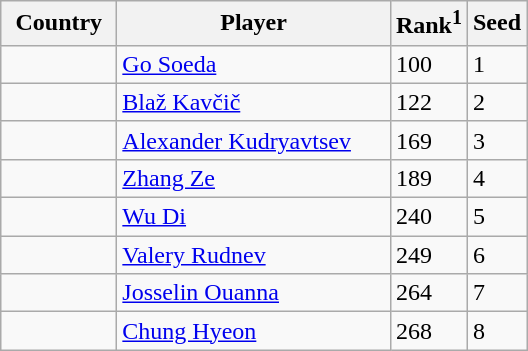<table class="sortable wikitable">
<tr>
<th width="70">Country</th>
<th width="175">Player</th>
<th>Rank<sup>1</sup></th>
<th>Seed</th>
</tr>
<tr>
<td></td>
<td><a href='#'>Go Soeda</a></td>
<td>100</td>
<td>1</td>
</tr>
<tr>
<td></td>
<td><a href='#'>Blaž Kavčič</a></td>
<td>122</td>
<td>2</td>
</tr>
<tr>
<td></td>
<td><a href='#'>Alexander Kudryavtsev</a></td>
<td>169</td>
<td>3</td>
</tr>
<tr>
<td></td>
<td><a href='#'>Zhang Ze</a></td>
<td>189</td>
<td>4</td>
</tr>
<tr>
<td></td>
<td><a href='#'>Wu Di</a></td>
<td>240</td>
<td>5</td>
</tr>
<tr>
<td></td>
<td><a href='#'>Valery Rudnev</a></td>
<td>249</td>
<td>6</td>
</tr>
<tr>
<td></td>
<td><a href='#'>Josselin Ouanna</a></td>
<td>264</td>
<td>7</td>
</tr>
<tr>
<td></td>
<td><a href='#'>Chung Hyeon</a></td>
<td>268</td>
<td>8</td>
</tr>
</table>
